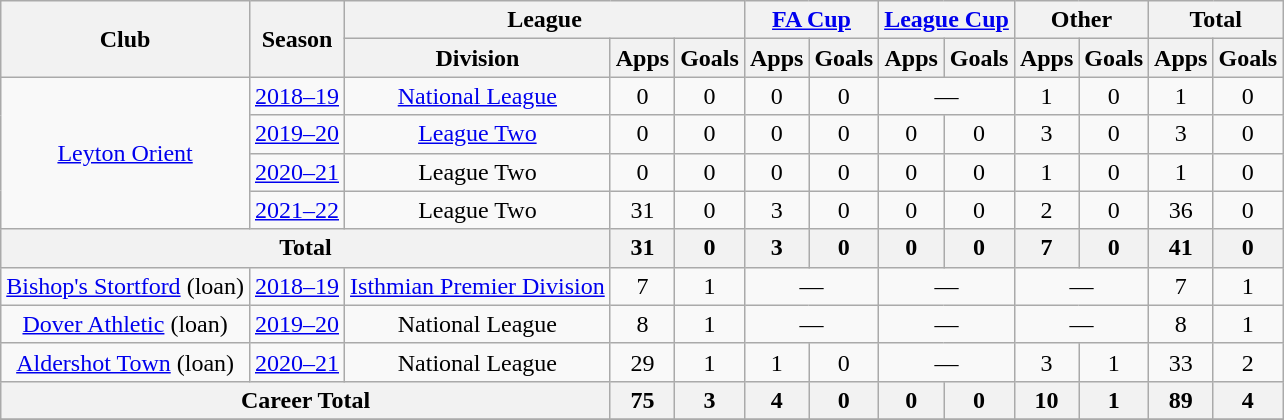<table class="wikitable" style="text-align: center">
<tr>
<th rowspan="2">Club</th>
<th rowspan="2">Season</th>
<th colspan="3">League</th>
<th colspan="2"><a href='#'>FA Cup</a></th>
<th colspan="2"><a href='#'>League Cup</a></th>
<th colspan="2">Other</th>
<th colspan="2">Total</th>
</tr>
<tr>
<th>Division</th>
<th>Apps</th>
<th>Goals</th>
<th>Apps</th>
<th>Goals</th>
<th>Apps</th>
<th>Goals</th>
<th>Apps</th>
<th>Goals</th>
<th>Apps</th>
<th>Goals</th>
</tr>
<tr>
<td rowspan="4"><a href='#'>Leyton Orient</a></td>
<td><a href='#'>2018–19</a></td>
<td><a href='#'>National League</a></td>
<td>0</td>
<td>0</td>
<td>0</td>
<td>0</td>
<td colspan="2">—</td>
<td>1</td>
<td>0</td>
<td>1</td>
<td>0</td>
</tr>
<tr>
<td><a href='#'>2019–20</a></td>
<td><a href='#'>League Two</a></td>
<td>0</td>
<td>0</td>
<td>0</td>
<td>0</td>
<td>0</td>
<td>0</td>
<td>3</td>
<td>0</td>
<td>3</td>
<td>0</td>
</tr>
<tr>
<td><a href='#'>2020–21</a></td>
<td>League Two</td>
<td>0</td>
<td>0</td>
<td>0</td>
<td>0</td>
<td>0</td>
<td>0</td>
<td>1</td>
<td>0</td>
<td>1</td>
<td>0</td>
</tr>
<tr>
<td><a href='#'>2021–22</a></td>
<td>League Two</td>
<td>31</td>
<td>0</td>
<td>3</td>
<td>0</td>
<td>0</td>
<td>0</td>
<td>2</td>
<td>0</td>
<td>36</td>
<td>0</td>
</tr>
<tr>
<th colspan="3">Total</th>
<th>31</th>
<th>0</th>
<th>3</th>
<th>0</th>
<th>0</th>
<th>0</th>
<th>7</th>
<th>0</th>
<th>41</th>
<th>0</th>
</tr>
<tr>
<td><a href='#'>Bishop's Stortford</a> (loan)</td>
<td><a href='#'>2018–19</a></td>
<td><a href='#'>Isthmian Premier Division</a></td>
<td>7</td>
<td>1</td>
<td colspan="2">—</td>
<td colspan="2">—</td>
<td colspan="2">—</td>
<td>7</td>
<td>1</td>
</tr>
<tr>
<td><a href='#'>Dover Athletic</a> (loan)</td>
<td><a href='#'>2019–20</a></td>
<td>National League</td>
<td>8</td>
<td>1</td>
<td colspan="2">—</td>
<td colspan="2">—</td>
<td colspan="2">—</td>
<td>8</td>
<td>1</td>
</tr>
<tr>
<td><a href='#'>Aldershot Town</a> (loan)</td>
<td><a href='#'>2020–21</a></td>
<td>National League</td>
<td>29</td>
<td>1</td>
<td>1</td>
<td>0</td>
<td colspan="2">—</td>
<td>3</td>
<td>1</td>
<td>33</td>
<td>2</td>
</tr>
<tr>
<th colspan="3">Career Total</th>
<th>75</th>
<th>3</th>
<th>4</th>
<th>0</th>
<th>0</th>
<th>0</th>
<th>10</th>
<th>1</th>
<th>89</th>
<th>4</th>
</tr>
<tr>
</tr>
</table>
